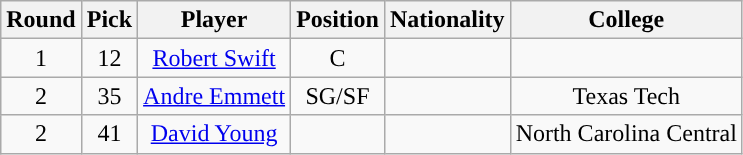<table class="wikitable sortable sortable">
<tr>
<th>Round</th>
<th>Pick</th>
<th>Player</th>
<th>Position</th>
<th>Nationality</th>
<th>College</th>
</tr>
<tr style="text-align: center">
<td>1</td>
<td>12</td>
<td><a href='#'>Robert Swift</a></td>
<td>C</td>
<td></td>
<td></td>
</tr>
<tr style="text-align: center">
<td>2</td>
<td>35</td>
<td><a href='#'>Andre Emmett</a></td>
<td>SG/SF</td>
<td></td>
<td>Texas Tech</td>
</tr>
<tr style="text-align: center">
<td>2</td>
<td>41</td>
<td><a href='#'>David Young</a></td>
<td></td>
<td></td>
<td>North Carolina Central</td>
</tr>
</table>
